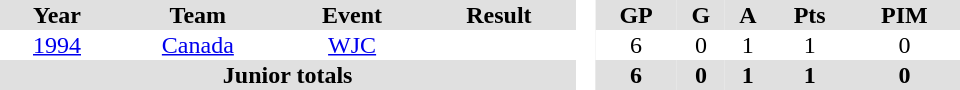<table border="0" cellpadding="1" cellspacing="0" style="text-align:center; width:40em">
<tr ALIGN="center" bgcolor="#e0e0e0">
<th>Year</th>
<th>Team</th>
<th>Event</th>
<th>Result</th>
<th rowspan="99" bgcolor="#ffffff"> </th>
<th>GP</th>
<th>G</th>
<th>A</th>
<th>Pts</th>
<th>PIM</th>
</tr>
<tr ALIGN="center">
<td><a href='#'>1994</a></td>
<td><a href='#'>Canada</a></td>
<td><a href='#'>WJC</a></td>
<td></td>
<td>6</td>
<td>0</td>
<td>1</td>
<td>1</td>
<td>0</td>
</tr>
<tr bgcolor="#e0e0e0">
<th colspan="4">Junior totals</th>
<th>6</th>
<th>0</th>
<th>1</th>
<th>1</th>
<th>0</th>
</tr>
</table>
